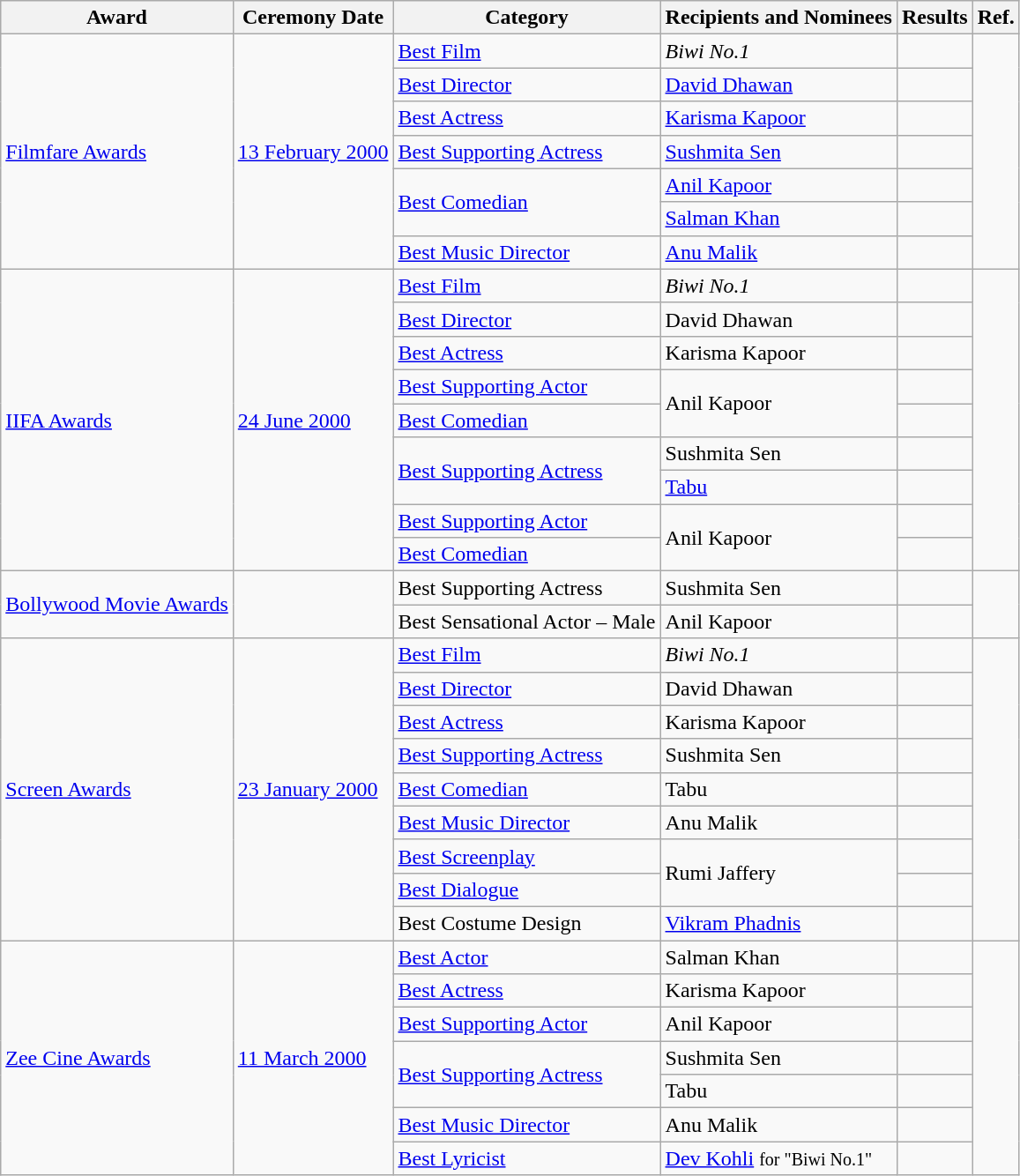<table class="wikitable plainrowheaders sortable">
<tr>
<th>Award</th>
<th>Ceremony Date</th>
<th>Category</th>
<th>Recipients and Nominees</th>
<th>Results</th>
<th>Ref.</th>
</tr>
<tr>
<td rowspan="7"><a href='#'>Filmfare Awards</a></td>
<td rowspan="7"><a href='#'>13 February 2000</a></td>
<td><a href='#'>Best Film</a></td>
<td><em>Biwi No.1</em></td>
<td></td>
<td rowspan="7"></td>
</tr>
<tr>
<td><a href='#'>Best Director</a></td>
<td><a href='#'>David Dhawan</a></td>
<td></td>
</tr>
<tr>
<td><a href='#'>Best Actress</a></td>
<td><a href='#'>Karisma Kapoor</a></td>
<td></td>
</tr>
<tr>
<td><a href='#'>Best Supporting Actress</a></td>
<td><a href='#'>Sushmita Sen</a></td>
<td></td>
</tr>
<tr>
<td rowspan="2"><a href='#'>Best Comedian</a></td>
<td><a href='#'>Anil Kapoor</a></td>
<td></td>
</tr>
<tr>
<td><a href='#'>Salman Khan</a></td>
<td></td>
</tr>
<tr>
<td><a href='#'>Best Music Director</a></td>
<td><a href='#'>Anu Malik</a></td>
<td></td>
</tr>
<tr>
<td rowspan="9"><a href='#'>IIFA Awards</a></td>
<td rowspan="9"><a href='#'>24 June 2000</a></td>
<td><a href='#'>Best Film</a></td>
<td><em>Biwi No.1</em></td>
<td></td>
<td rowspan="9"></td>
</tr>
<tr>
<td><a href='#'>Best Director</a></td>
<td>David Dhawan</td>
<td></td>
</tr>
<tr>
<td><a href='#'>Best Actress</a></td>
<td>Karisma Kapoor</td>
<td></td>
</tr>
<tr>
<td><a href='#'>Best Supporting Actor</a></td>
<td rowspan="2">Anil Kapoor</td>
<td></td>
</tr>
<tr>
<td><a href='#'>Best Comedian</a></td>
<td></td>
</tr>
<tr>
<td rowspan="2"><a href='#'>Best Supporting Actress</a></td>
<td>Sushmita Sen</td>
<td></td>
</tr>
<tr>
<td><a href='#'>Tabu</a></td>
<td></td>
</tr>
<tr>
<td><a href='#'>Best Supporting Actor</a></td>
<td rowspan="2">Anil Kapoor</td>
<td></td>
</tr>
<tr>
<td><a href='#'>Best Comedian</a></td>
<td></td>
</tr>
<tr>
<td rowspan="2"><a href='#'>Bollywood Movie Awards</a></td>
<td rowspan="2"></td>
<td>Best Supporting Actress</td>
<td>Sushmita Sen</td>
<td></td>
<td rowspan="2"></td>
</tr>
<tr>
<td>Best Sensational Actor – Male</td>
<td>Anil Kapoor</td>
<td></td>
</tr>
<tr>
<td rowspan="9"><a href='#'>Screen Awards</a></td>
<td rowspan="9"><a href='#'>23 January 2000</a></td>
<td><a href='#'>Best Film</a></td>
<td><em>Biwi No.1</em></td>
<td></td>
<td rowspan="9"></td>
</tr>
<tr>
<td><a href='#'>Best Director</a></td>
<td>David Dhawan</td>
<td></td>
</tr>
<tr>
<td><a href='#'>Best Actress</a></td>
<td>Karisma Kapoor</td>
<td></td>
</tr>
<tr>
<td><a href='#'>Best Supporting Actress</a></td>
<td>Sushmita Sen</td>
<td></td>
</tr>
<tr>
<td><a href='#'>Best Comedian</a></td>
<td>Tabu</td>
<td></td>
</tr>
<tr>
<td><a href='#'>Best Music Director</a></td>
<td>Anu Malik</td>
<td></td>
</tr>
<tr>
<td><a href='#'>Best Screenplay</a></td>
<td rowspan="2">Rumi Jaffery</td>
<td></td>
</tr>
<tr>
<td><a href='#'>Best Dialogue</a></td>
<td></td>
</tr>
<tr>
<td>Best Costume Design</td>
<td><a href='#'>Vikram Phadnis</a></td>
<td></td>
</tr>
<tr>
<td rowspan="7"><a href='#'>Zee Cine Awards</a></td>
<td rowspan="7"><a href='#'>11 March 2000</a></td>
<td><a href='#'>Best Actor</a></td>
<td>Salman Khan</td>
<td></td>
<td rowspan="7"></td>
</tr>
<tr>
<td><a href='#'>Best Actress</a></td>
<td>Karisma Kapoor</td>
<td></td>
</tr>
<tr>
<td><a href='#'>Best Supporting Actor</a></td>
<td>Anil Kapoor</td>
<td></td>
</tr>
<tr>
<td rowspan="2"><a href='#'>Best Supporting Actress</a></td>
<td>Sushmita Sen</td>
<td></td>
</tr>
<tr>
<td>Tabu</td>
<td></td>
</tr>
<tr>
<td><a href='#'>Best Music Director</a></td>
<td>Anu Malik</td>
<td></td>
</tr>
<tr>
<td><a href='#'>Best Lyricist</a></td>
<td><a href='#'>Dev Kohli</a> <small>for "Biwi No.1"</small></td>
<td></td>
</tr>
</table>
